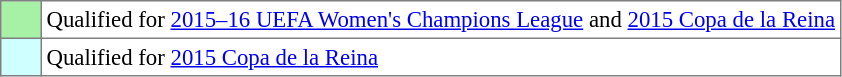<table bgcolor="#f7f8ff" cellpadding="3" cellspacing="0" border="1" style="font-size: 95%; border: gray solid 1px; border-collapse: collapse;text-align:center;">
<tr>
<td style="background: #A6F1A6;" width="20"></td>
<td bgcolor="#ffffff" align="left">Qualified for <a href='#'>2015–16 UEFA Women's Champions League</a> and <a href='#'>2015 Copa de la Reina</a></td>
</tr>
<tr>
<td style="background: #CFFFFF;" width="20"></td>
<td bgcolor="#ffffff" align="left">Qualified for <a href='#'>2015 Copa de la Reina</a></td>
</tr>
</table>
